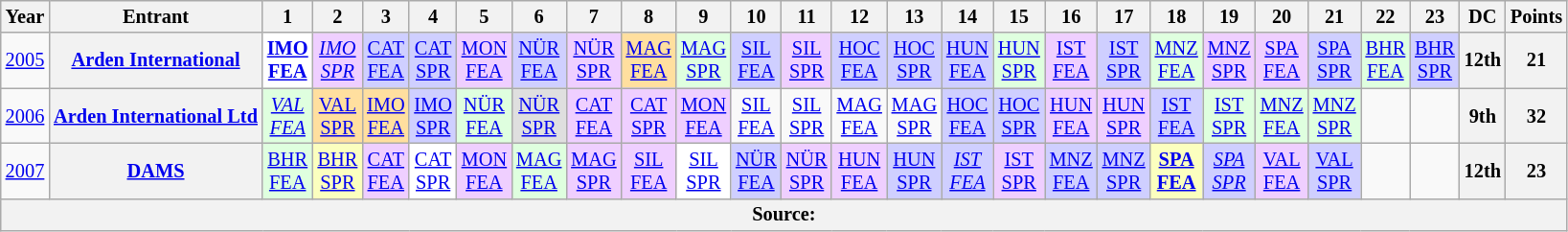<table class="wikitable" style="text-align:center; font-size:85%">
<tr>
<th>Year</th>
<th>Entrant</th>
<th>1</th>
<th>2</th>
<th>3</th>
<th>4</th>
<th>5</th>
<th>6</th>
<th>7</th>
<th>8</th>
<th>9</th>
<th>10</th>
<th>11</th>
<th>12</th>
<th>13</th>
<th>14</th>
<th>15</th>
<th>16</th>
<th>17</th>
<th>18</th>
<th>19</th>
<th>20</th>
<th>21</th>
<th>22</th>
<th>23</th>
<th>DC</th>
<th>Points</th>
</tr>
<tr>
<td><a href='#'>2005</a></td>
<th nowrap><a href='#'>Arden International</a></th>
<td style="background:#FFFFFF;"><strong><a href='#'>IMO<br>FEA</a></strong><br></td>
<td style="background:#EFCFFF;"><em><a href='#'>IMO<br>SPR</a></em><br></td>
<td style="background:#CFCFFF;"><a href='#'>CAT<br>FEA</a><br></td>
<td style="background:#CFCFFF;"><a href='#'>CAT<br>SPR</a><br></td>
<td style="background:#EFCFFF;"><a href='#'>MON<br>FEA</a><br></td>
<td style="background:#CFCFFF;"><a href='#'>NÜR<br>FEA</a><br></td>
<td style="background:#EFCFFF;"><a href='#'>NÜR<br>SPR</a><br></td>
<td style="background:#FFDF9F;"><a href='#'>MAG<br>FEA</a><br></td>
<td style="background:#DFFFDF;"><a href='#'>MAG<br>SPR</a><br></td>
<td style="background:#CFCFFF;"><a href='#'>SIL<br>FEA</a><br></td>
<td style="background:#EFCFFF;"><a href='#'>SIL<br>SPR</a><br></td>
<td style="background:#CFCFFF;"><a href='#'>HOC<br>FEA</a><br></td>
<td style="background:#CFCFFF;"><a href='#'>HOC<br>SPR</a><br></td>
<td style="background:#CFCFFF;"><a href='#'>HUN<br>FEA</a><br></td>
<td style="background:#DFFFDF;"><a href='#'>HUN<br>SPR</a><br></td>
<td style="background:#EFCFFF;"><a href='#'>IST<br>FEA</a><br></td>
<td style="background:#CFCFFF;"><a href='#'>IST<br>SPR</a><br></td>
<td style="background:#DFFFDF;"><a href='#'>MNZ<br>FEA</a><br></td>
<td style="background:#EFCFFF;"><a href='#'>MNZ<br>SPR</a><br></td>
<td style="background:#EFCFFF;"><a href='#'>SPA<br>FEA</a><br></td>
<td style="background:#CFCFFF;"><a href='#'>SPA<br>SPR</a><br></td>
<td style="background:#DFFFDF;"><a href='#'>BHR<br>FEA</a><br></td>
<td style="background:#CFCFFF;"><a href='#'>BHR<br>SPR</a><br></td>
<th>12th</th>
<th>21</th>
</tr>
<tr>
<td><a href='#'>2006</a></td>
<th nowrap><a href='#'>Arden International Ltd</a></th>
<td style="background:#DFFFDF;"><em><a href='#'>VAL<br>FEA</a></em><br></td>
<td style="background:#FFDF9F;"><a href='#'>VAL<br>SPR</a><br></td>
<td style="background:#FFDF9F;"><a href='#'>IMO<br>FEA</a><br></td>
<td style="background:#CFCFFF;"><a href='#'>IMO<br>SPR</a><br></td>
<td style="background:#DFFFDF;"><a href='#'>NÜR<br>FEA</a><br></td>
<td style="background:#DFDFDF;"><a href='#'>NÜR<br>SPR</a><br></td>
<td style="background:#EFCFFF;"><a href='#'>CAT<br>FEA</a><br></td>
<td style="background:#EFCFFF;"><a href='#'>CAT<br>SPR</a><br></td>
<td style="background:#EFCFFF;"><a href='#'>MON<br>FEA</a><br></td>
<td><a href='#'>SIL<br>FEA</a></td>
<td><a href='#'>SIL<br>SPR</a></td>
<td><a href='#'>MAG<br>FEA</a></td>
<td><a href='#'>MAG<br>SPR</a></td>
<td style="background:#CFCFFF;"><a href='#'>HOC<br>FEA</a><br></td>
<td style="background:#CFCFFF;"><a href='#'>HOC<br>SPR</a><br></td>
<td style="background:#EFCFFF;"><a href='#'>HUN<br>FEA</a><br></td>
<td style="background:#EFCFFF;"><a href='#'>HUN<br>SPR</a><br></td>
<td style="background:#CFCFFF;"><a href='#'>IST<br>FEA</a><br></td>
<td style="background:#DFFFDF;"><a href='#'>IST<br>SPR</a><br></td>
<td style="background:#DFFFDF;"><a href='#'>MNZ<br>FEA</a><br></td>
<td style="background:#DFFFDF;"><a href='#'>MNZ<br>SPR</a><br></td>
<td></td>
<td></td>
<th>9th</th>
<th>32</th>
</tr>
<tr>
<td><a href='#'>2007</a></td>
<th><a href='#'>DAMS</a></th>
<td style="background:#DFFFDF;"><a href='#'>BHR<br>FEA</a><br></td>
<td style="background:#FBFFBF;"><a href='#'>BHR<br>SPR</a><br></td>
<td style="background:#EFCFFF;"><a href='#'>CAT<br>FEA</a><br></td>
<td style="background:#FFFFFF;"><a href='#'>CAT<br>SPR</a><br></td>
<td style="background:#EFCFFF;"><a href='#'>MON<br>FEA</a><br></td>
<td style="background:#DFFFDF;"><a href='#'>MAG<br>FEA</a><br></td>
<td style="background:#EFCFFF;"><a href='#'>MAG<br>SPR</a><br></td>
<td style="background:#EFCFFF;"><a href='#'>SIL<br>FEA</a><br></td>
<td style="background:#FFFFFF;"><a href='#'>SIL<br>SPR</a><br></td>
<td style="background:#CFCFFF;"><a href='#'>NÜR<br>FEA</a><br></td>
<td style="background:#EFCFFF;"><a href='#'>NÜR<br>SPR</a><br></td>
<td style="background:#EFCFFF;"><a href='#'>HUN<br>FEA</a><br></td>
<td style="background:#CFCFFF;"><a href='#'>HUN<br>SPR</a><br></td>
<td style="background:#CFCFFF;"><em><a href='#'>IST<br>FEA</a></em><br></td>
<td style="background:#EFCFFF;"><a href='#'>IST<br>SPR</a><br></td>
<td style="background:#CFCFFF;"><a href='#'>MNZ<br>FEA</a><br></td>
<td style="background:#CFCFFF;"><a href='#'>MNZ<br>SPR</a><br></td>
<td style="background:#FBFFBF;"><strong><a href='#'>SPA<br>FEA</a></strong><br></td>
<td style="background:#CFCFFF;"><em><a href='#'>SPA<br>SPR</a></em><br></td>
<td style="background:#EFCFFF;"><a href='#'>VAL<br>FEA</a><br></td>
<td style="background:#CFCFFF;"><a href='#'>VAL<br>SPR</a><br></td>
<td></td>
<td></td>
<th>12th</th>
<th>23</th>
</tr>
<tr>
<th colspan="27">Source:</th>
</tr>
</table>
